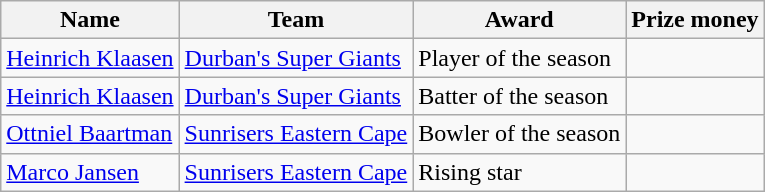<table class="wikitable">
<tr>
<th>Name</th>
<th>Team</th>
<th>Award</th>
<th>Prize money</th>
</tr>
<tr>
<td><a href='#'>Heinrich Klaasen</a></td>
<td><a href='#'>Durban's Super Giants</a></td>
<td>Player of the season</td>
<td></td>
</tr>
<tr>
<td><a href='#'>Heinrich Klaasen</a></td>
<td><a href='#'>Durban's Super Giants</a></td>
<td>Batter of the season</td>
<td></td>
</tr>
<tr>
<td><a href='#'>Ottniel Baartman</a></td>
<td><a href='#'>Sunrisers Eastern Cape</a></td>
<td>Bowler of the season</td>
<td></td>
</tr>
<tr>
<td><a href='#'>Marco Jansen</a></td>
<td><a href='#'>Sunrisers Eastern Cape</a></td>
<td>Rising star</td>
<td></td>
</tr>
</table>
